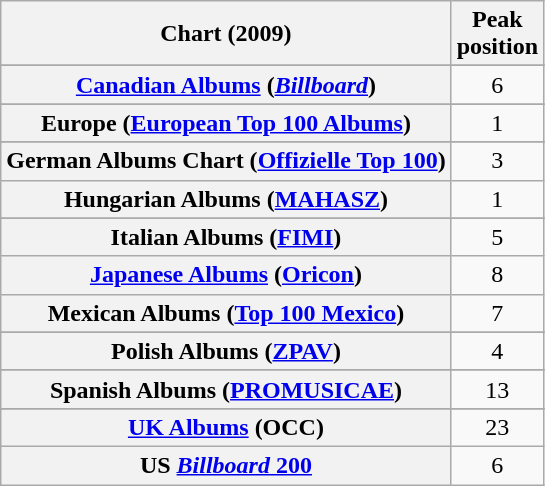<table class="wikitable sortable plainrowheaders">
<tr>
<th scope="col">Chart (2009)</th>
<th scope="col">Peak<br>position</th>
</tr>
<tr>
</tr>
<tr>
</tr>
<tr>
</tr>
<tr>
</tr>
<tr>
<th scope="row"><a href='#'>Canadian Albums</a> (<em><a href='#'>Billboard</a></em>)</th>
<td style="text-align:center;">6</td>
</tr>
<tr>
</tr>
<tr>
</tr>
<tr>
</tr>
<tr>
<th scope="row">Europe (<a href='#'>European Top 100 Albums</a>)</th>
<td style="text-align:center;">1</td>
</tr>
<tr>
</tr>
<tr>
</tr>
<tr>
<th scope="row">German Albums Chart (<a href='#'>Offizielle Top 100</a>)</th>
<td style="text-align:center;">3</td>
</tr>
<tr>
<th scope="row">Hungarian Albums (<a href='#'>MAHASZ</a>)</th>
<td style="text-align:center;">1</td>
</tr>
<tr>
</tr>
<tr>
<th scope="row">Italian Albums (<a href='#'>FIMI</a>)</th>
<td style="text-align:center;">5</td>
</tr>
<tr>
<th scope="row"><a href='#'>Japanese Albums</a> (<a href='#'>Oricon</a>)</th>
<td style="text-align:center;">8</td>
</tr>
<tr>
<th scope="row">Mexican Albums (<a href='#'>Top 100 Mexico</a>)</th>
<td align="center">7</td>
</tr>
<tr>
</tr>
<tr>
<th scope="row">Polish Albums (<a href='#'>ZPAV</a>)</th>
<td style="text-align:center;">4</td>
</tr>
<tr>
</tr>
<tr>
</tr>
<tr>
<th scope="row">Spanish Albums (<a href='#'>PROMUSICAE</a>)</th>
<td style="text-align:center;">13</td>
</tr>
<tr>
</tr>
<tr>
</tr>
<tr>
<th scope="row"><a href='#'>UK Albums</a> (OCC)</th>
<td style="text-align:center;">23</td>
</tr>
<tr>
<th scope="row">US <a href='#'><em>Billboard</em> 200</a></th>
<td style="text-align:center;">6</td>
</tr>
</table>
